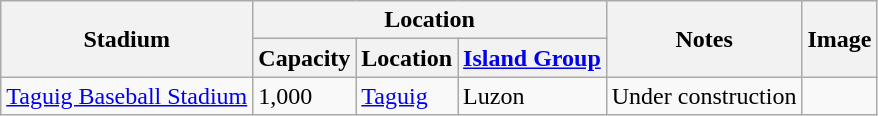<table class="wikitable sortable">
<tr>
<th rowspan="2">Stadium</th>
<th colspan="3">Location</th>
<th rowspan="2">Notes</th>
<th rowspan="2">Image</th>
</tr>
<tr>
<th>Capacity</th>
<th>Location</th>
<th><a href='#'>Island Group</a></th>
</tr>
<tr>
<td><a href='#'>Taguig Baseball Stadium</a></td>
<td>1,000</td>
<td><a href='#'>Taguig</a></td>
<td>Luzon</td>
<td>Under construction</td>
<td></td>
</tr>
</table>
